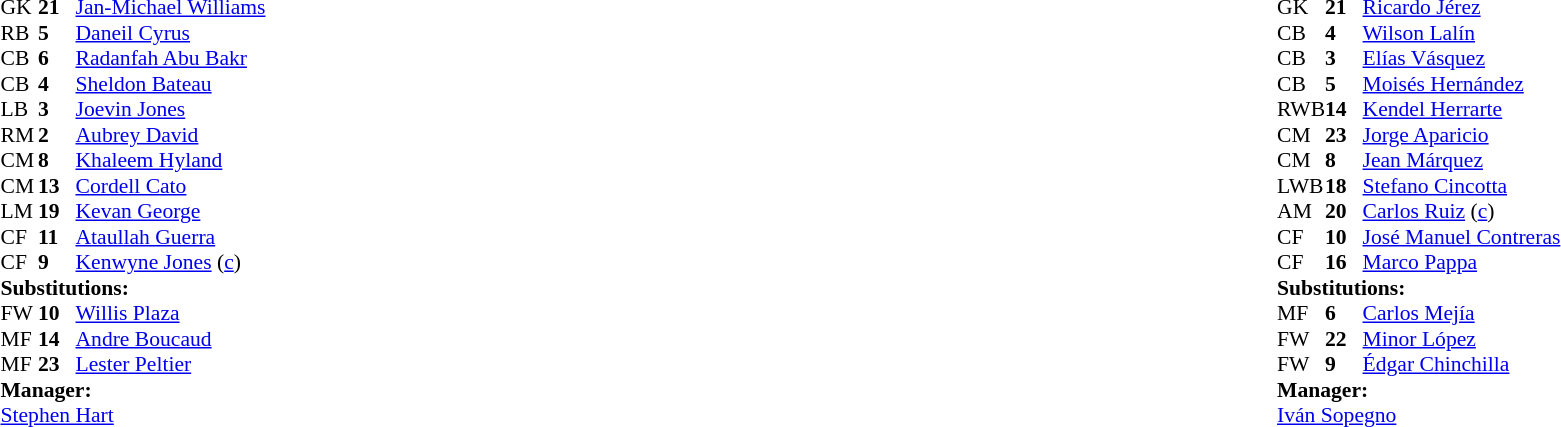<table width="100%">
<tr>
<td valign="top" width="50%"><br><table style="font-size: 90%" cellspacing="0" cellpadding="0">
<tr>
<th width="25"></th>
<th width="25"></th>
</tr>
<tr>
<td>GK</td>
<td><strong>21</strong></td>
<td><a href='#'>Jan-Michael Williams</a></td>
</tr>
<tr>
<td>RB</td>
<td><strong>5</strong></td>
<td><a href='#'>Daneil Cyrus</a></td>
<td></td>
</tr>
<tr>
<td>CB</td>
<td><strong>6</strong></td>
<td><a href='#'>Radanfah Abu Bakr</a></td>
<td></td>
</tr>
<tr>
<td>CB</td>
<td><strong>4</strong></td>
<td><a href='#'>Sheldon Bateau</a></td>
</tr>
<tr>
<td>LB</td>
<td><strong>3</strong></td>
<td><a href='#'>Joevin Jones</a></td>
<td></td>
<td></td>
</tr>
<tr>
<td>RM</td>
<td><strong>2</strong></td>
<td><a href='#'>Aubrey David</a></td>
</tr>
<tr>
<td>CM</td>
<td><strong>8</strong></td>
<td><a href='#'>Khaleem Hyland</a></td>
<td></td>
<td></td>
</tr>
<tr>
<td>CM</td>
<td><strong>13</strong></td>
<td><a href='#'>Cordell Cato</a></td>
</tr>
<tr>
<td>LM</td>
<td><strong>19</strong></td>
<td><a href='#'>Kevan George</a></td>
</tr>
<tr>
<td>CF</td>
<td><strong>11</strong></td>
<td><a href='#'>Ataullah Guerra</a></td>
<td></td>
<td></td>
</tr>
<tr>
<td>CF</td>
<td><strong>9</strong></td>
<td><a href='#'>Kenwyne Jones</a> (<a href='#'>c</a>)</td>
</tr>
<tr>
<td colspan=3><strong>Substitutions:</strong></td>
</tr>
<tr>
<td>FW</td>
<td><strong>10</strong></td>
<td><a href='#'>Willis Plaza</a></td>
<td></td>
<td></td>
</tr>
<tr>
<td>MF</td>
<td><strong>14</strong></td>
<td><a href='#'>Andre Boucaud</a></td>
<td></td>
<td></td>
</tr>
<tr>
<td>MF</td>
<td><strong>23</strong></td>
<td><a href='#'>Lester Peltier</a></td>
<td></td>
<td></td>
</tr>
<tr>
<td colspan=3><strong>Manager:</strong></td>
</tr>
<tr>
<td colspan=3><a href='#'>Stephen Hart</a></td>
</tr>
</table>
</td>
<td valign="top"></td>
<td valign="top" width="50%"><br><table style="font-size: 90%" cellspacing="0" cellpadding="0" align="center">
<tr>
<th width=25></th>
<th width=25></th>
</tr>
<tr>
<td>GK</td>
<td><strong>21</strong></td>
<td><a href='#'>Ricardo Jérez</a></td>
</tr>
<tr>
<td>CB</td>
<td><strong>4</strong></td>
<td><a href='#'>Wilson Lalín</a></td>
<td></td>
</tr>
<tr>
<td>CB</td>
<td><strong>3</strong></td>
<td><a href='#'>Elías Vásquez</a></td>
</tr>
<tr>
<td>CB</td>
<td><strong>5</strong></td>
<td><a href='#'>Moisés Hernández</a></td>
</tr>
<tr>
<td>RWB</td>
<td><strong>14</strong></td>
<td><a href='#'>Kendel Herrarte</a></td>
<td></td>
<td></td>
</tr>
<tr>
<td>CM</td>
<td><strong>23</strong></td>
<td><a href='#'>Jorge Aparicio</a></td>
</tr>
<tr>
<td>CM</td>
<td><strong>8</strong></td>
<td><a href='#'>Jean Márquez</a></td>
<td></td>
<td></td>
</tr>
<tr>
<td>LWB</td>
<td><strong>18</strong></td>
<td><a href='#'>Stefano Cincotta</a></td>
<td></td>
<td></td>
</tr>
<tr>
<td>AM</td>
<td><strong>20</strong></td>
<td><a href='#'>Carlos Ruiz</a> (<a href='#'>c</a>)</td>
<td></td>
</tr>
<tr>
<td>CF</td>
<td><strong>10</strong></td>
<td><a href='#'>José Manuel Contreras</a></td>
</tr>
<tr>
<td>CF</td>
<td><strong>16</strong></td>
<td><a href='#'>Marco Pappa</a></td>
</tr>
<tr>
<td colspan=3><strong>Substitutions:</strong></td>
</tr>
<tr>
<td>MF</td>
<td><strong>6</strong></td>
<td><a href='#'>Carlos Mejía</a></td>
<td></td>
<td></td>
</tr>
<tr>
<td>FW</td>
<td><strong>22</strong></td>
<td><a href='#'>Minor López</a></td>
<td></td>
<td></td>
</tr>
<tr>
<td>FW</td>
<td><strong>9</strong></td>
<td><a href='#'>Édgar Chinchilla</a></td>
<td></td>
<td></td>
</tr>
<tr>
<td colspan=3><strong>Manager:</strong></td>
</tr>
<tr>
<td colspan=3> <a href='#'>Iván Sopegno</a></td>
</tr>
</table>
</td>
</tr>
</table>
